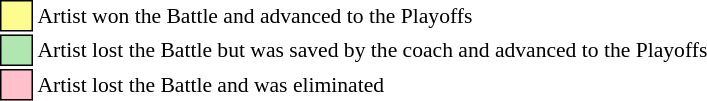<table class="toccolours" style="font-size: 90%; white-space: nowrap;">
<tr>
<td style="background:#fdfc8f; border:1px solid black;">     </td>
<td>Artist won the Battle and advanced to the Playoffs</td>
</tr>
<tr>
<td style="background:#b0e6b0; border:1px solid black;">     </td>
<td>Artist lost the Battle but was saved by the coach and advanced to the Playoffs</td>
</tr>
<tr>
<td style="background:pink; border:1px solid black;">     </td>
<td>Artist lost the Battle and was eliminated</td>
</tr>
</table>
